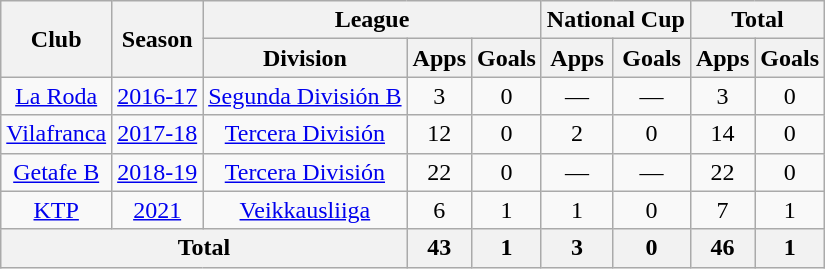<table class="wikitable" style="text-align:center;">
<tr>
<th rowspan="2">Club</th>
<th rowspan="2">Season</th>
<th colspan="3">League</th>
<th colspan="2">National Cup</th>
<th colspan="2">Total</th>
</tr>
<tr>
<th>Division</th>
<th>Apps</th>
<th>Goals</th>
<th>Apps</th>
<th>Goals</th>
<th>Apps</th>
<th>Goals</th>
</tr>
<tr>
<td><a href='#'>La Roda</a></td>
<td><a href='#'>2016-17</a></td>
<td><a href='#'>Segunda División B</a></td>
<td>3</td>
<td>0</td>
<td>—</td>
<td>—</td>
<td>3</td>
<td>0</td>
</tr>
<tr>
<td><a href='#'>Vilafranca</a></td>
<td><a href='#'>2017-18</a></td>
<td><a href='#'>Tercera División</a></td>
<td>12</td>
<td>0</td>
<td>2</td>
<td>0</td>
<td>14</td>
<td>0</td>
</tr>
<tr>
<td><a href='#'>Getafe B</a></td>
<td><a href='#'>2018-19</a></td>
<td><a href='#'>Tercera División</a></td>
<td>22</td>
<td>0</td>
<td>—</td>
<td>—</td>
<td>22</td>
<td>0</td>
</tr>
<tr>
<td><a href='#'>KTP</a></td>
<td><a href='#'>2021</a></td>
<td><a href='#'>Veikkausliiga</a></td>
<td>6</td>
<td>1</td>
<td>1</td>
<td>0</td>
<td>7</td>
<td>1</td>
</tr>
<tr>
<th colspan="3">Total</th>
<th>43</th>
<th>1</th>
<th>3</th>
<th>0</th>
<th>46</th>
<th>1</th>
</tr>
</table>
